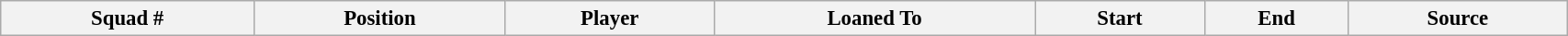<table class="wikitable sortable" style="width:90%; text-align:center; font-size:95%; text-align:left;">
<tr>
<th>Squad #</th>
<th>Position</th>
<th>Player</th>
<th>Loaned To</th>
<th>Start</th>
<th>End</th>
<th>Source</th>
</tr>
</table>
